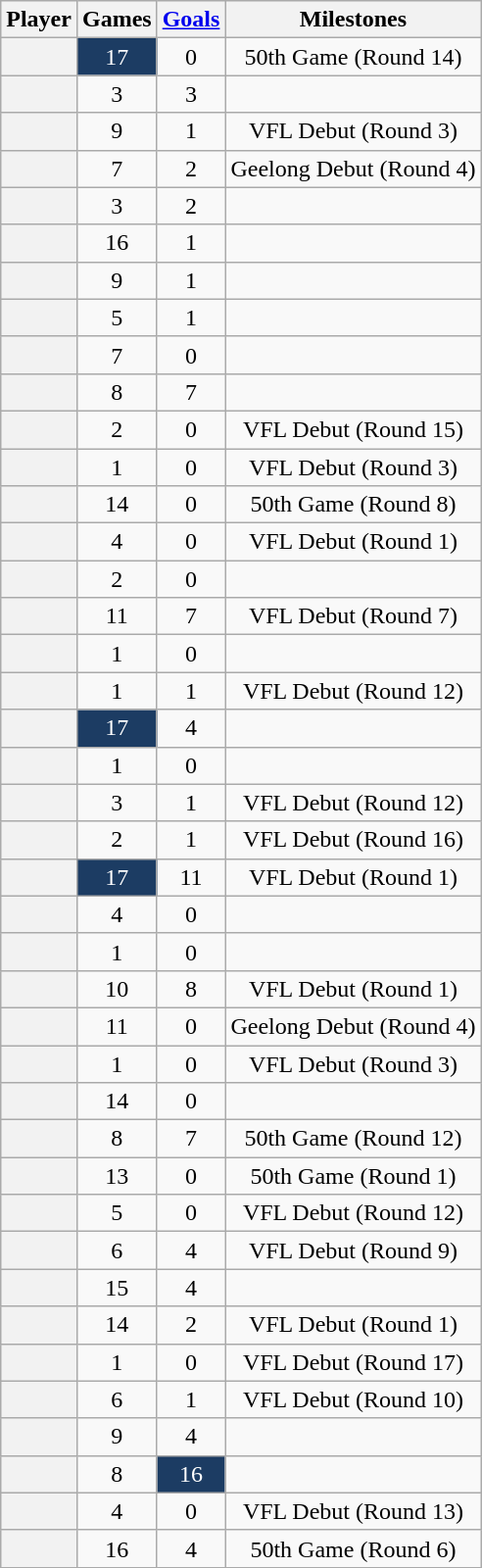<table class="wikitable plainrowheaders sortable" style="text-align:center;">
<tr>
<th scope="col">Player</th>
<th scope="col" width:3em>Games</th>
<th scope="col" width:3em><a href='#'>Goals</a></th>
<th scope="col" width:3em>Milestones</th>
</tr>
<tr>
<th scope="row"></th>
<td style="background:#1C3C63; color:white">17</td>
<td>0</td>
<td>50th Game (Round 14)</td>
</tr>
<tr>
<th scope="row"></th>
<td>3</td>
<td>3</td>
<td></td>
</tr>
<tr>
<th scope="row"></th>
<td>9</td>
<td>1</td>
<td>VFL Debut (Round 3)</td>
</tr>
<tr>
<th scope="row"></th>
<td>7</td>
<td>2</td>
<td>Geelong Debut (Round 4)</td>
</tr>
<tr>
<th scope="row"></th>
<td>3</td>
<td>2</td>
<td></td>
</tr>
<tr>
<th scope="row"></th>
<td>16</td>
<td>1</td>
<td></td>
</tr>
<tr>
<th scope="row"></th>
<td>9</td>
<td>1</td>
<td></td>
</tr>
<tr>
<th scope="row"></th>
<td>5</td>
<td>1</td>
<td></td>
</tr>
<tr>
<th scope="row"></th>
<td>7</td>
<td>0</td>
<td></td>
</tr>
<tr>
<th scope="row"></th>
<td>8</td>
<td>7</td>
<td></td>
</tr>
<tr>
<th scope="row"></th>
<td>2</td>
<td>0</td>
<td>VFL Debut (Round 15)</td>
</tr>
<tr>
<th scope="row"></th>
<td>1</td>
<td>0</td>
<td>VFL Debut (Round 3)</td>
</tr>
<tr>
<th scope="row"></th>
<td>14</td>
<td>0</td>
<td>50th Game (Round 8)</td>
</tr>
<tr>
<th scope="row"></th>
<td>4</td>
<td>0</td>
<td>VFL Debut (Round 1)</td>
</tr>
<tr>
<th scope="row"></th>
<td>2</td>
<td>0</td>
<td></td>
</tr>
<tr>
<th scope="row"></th>
<td>11</td>
<td>7</td>
<td>VFL Debut (Round 7)</td>
</tr>
<tr>
<th scope="row"></th>
<td>1</td>
<td>0</td>
<td></td>
</tr>
<tr>
<th scope="row"></th>
<td>1</td>
<td>1</td>
<td>VFL Debut (Round 12)</td>
</tr>
<tr>
<th scope="row"></th>
<td style="background:#1C3C63; color:white">17</td>
<td>4</td>
<td></td>
</tr>
<tr>
<th scope="row"></th>
<td>1</td>
<td>0</td>
<td></td>
</tr>
<tr>
<th scope="row"></th>
<td>3</td>
<td>1</td>
<td>VFL Debut (Round 12)</td>
</tr>
<tr>
<th scope="row"></th>
<td>2</td>
<td>1</td>
<td>VFL Debut (Round 16)</td>
</tr>
<tr>
<th scope="row"></th>
<td style="background:#1C3C63; color:white">17</td>
<td>11</td>
<td>VFL Debut (Round 1)</td>
</tr>
<tr>
<th scope="row"></th>
<td>4</td>
<td>0</td>
<td></td>
</tr>
<tr>
<th scope="row"></th>
<td>1</td>
<td>0</td>
<td></td>
</tr>
<tr>
<th scope="row"></th>
<td>10</td>
<td>8</td>
<td>VFL Debut (Round 1)</td>
</tr>
<tr>
<th scope="row"></th>
<td>11</td>
<td>0</td>
<td>Geelong Debut (Round 4)</td>
</tr>
<tr>
<th scope="row"></th>
<td>1</td>
<td>0</td>
<td>VFL Debut (Round 3)</td>
</tr>
<tr>
<th scope="row"></th>
<td>14</td>
<td>0</td>
<td></td>
</tr>
<tr>
<th scope="row"></th>
<td>8</td>
<td>7</td>
<td>50th Game (Round 12)</td>
</tr>
<tr>
<th scope="row"></th>
<td>13</td>
<td>0</td>
<td>50th Game (Round 1)</td>
</tr>
<tr>
<th scope="row"></th>
<td>5</td>
<td>0</td>
<td>VFL Debut (Round 12)</td>
</tr>
<tr>
<th scope="row"></th>
<td>6</td>
<td>4</td>
<td>VFL Debut (Round 9)</td>
</tr>
<tr>
<th scope="row"></th>
<td>15</td>
<td>4</td>
<td></td>
</tr>
<tr>
<th scope="row"></th>
<td>14</td>
<td>2</td>
<td>VFL Debut (Round 1)</td>
</tr>
<tr>
<th scope="row"></th>
<td>1</td>
<td>0</td>
<td>VFL Debut (Round 17)</td>
</tr>
<tr>
<th scope="row"></th>
<td>6</td>
<td>1</td>
<td>VFL Debut (Round 10)</td>
</tr>
<tr>
<th scope="row"></th>
<td>9</td>
<td>4</td>
<td></td>
</tr>
<tr>
<th scope="row"></th>
<td>8</td>
<td style="background:#1C3C63; color:white">16</td>
<td></td>
</tr>
<tr>
<th scope="row"></th>
<td>4</td>
<td>0</td>
<td>VFL Debut (Round 13)</td>
</tr>
<tr>
<th scope="row"></th>
<td>16</td>
<td>4</td>
<td>50th Game (Round 6)</td>
</tr>
<tr>
</tr>
</table>
